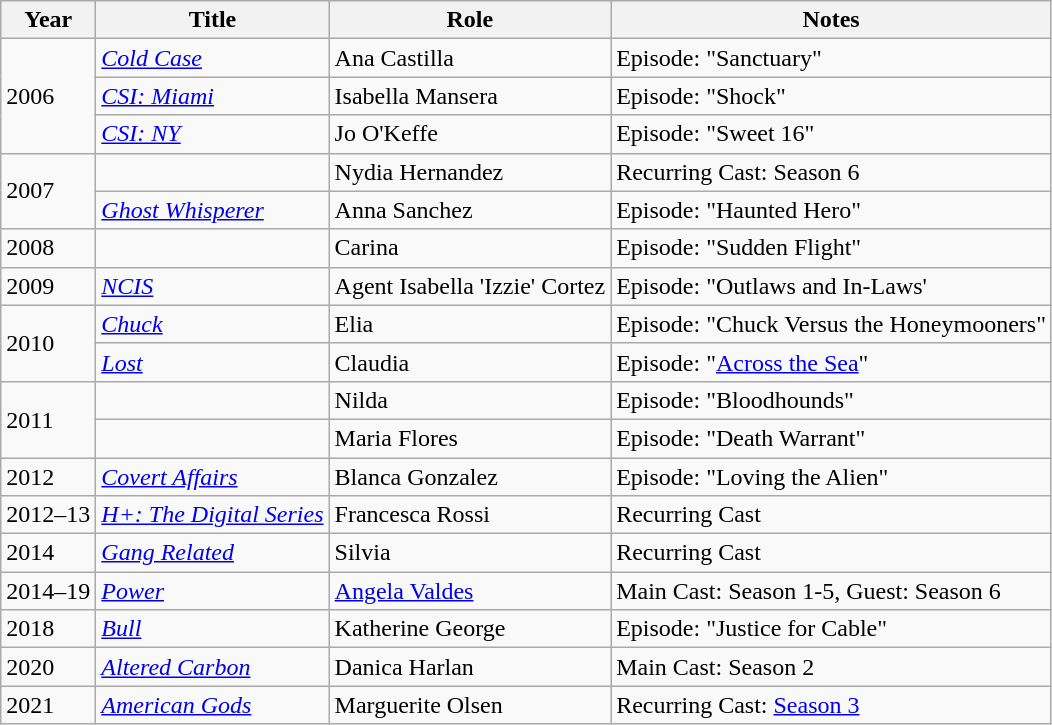<table class="wikitable sortable">
<tr>
<th>Year</th>
<th>Title</th>
<th>Role</th>
<th>Notes</th>
</tr>
<tr>
<td rowspan="3">2006</td>
<td><em><a href='#'>Cold Case</a></em></td>
<td>Ana Castilla</td>
<td>Episode: "Sanctuary"</td>
</tr>
<tr>
<td><em><a href='#'>CSI: Miami</a></em></td>
<td>Isabella Mansera</td>
<td>Episode: "Shock"</td>
</tr>
<tr>
<td><em><a href='#'>CSI: NY</a></em></td>
<td>Jo O'Keffe</td>
<td>Episode: "Sweet 16"</td>
</tr>
<tr>
<td rowspan="2">2007</td>
<td><em></em></td>
<td>Nydia Hernandez</td>
<td>Recurring Cast: Season 6</td>
</tr>
<tr>
<td><em><a href='#'>Ghost Whisperer</a></em></td>
<td>Anna Sanchez</td>
<td>Episode: "Haunted Hero"</td>
</tr>
<tr>
<td>2008</td>
<td><em></em></td>
<td>Carina</td>
<td>Episode: "Sudden Flight"</td>
</tr>
<tr>
<td>2009</td>
<td><em><a href='#'>NCIS</a></em></td>
<td>Agent Isabella 'Izzie' Cortez</td>
<td>Episode: "Outlaws and In-Laws'</td>
</tr>
<tr>
<td rowspan="2">2010</td>
<td><em><a href='#'>Chuck</a></em></td>
<td>Elia</td>
<td>Episode: "Chuck Versus the Honeymooners"</td>
</tr>
<tr>
<td><em><a href='#'>Lost</a></em></td>
<td>Claudia</td>
<td>Episode: "<a href='#'>Across the Sea</a>"</td>
</tr>
<tr>
<td rowspan="2">2011</td>
<td><em></em></td>
<td>Nilda</td>
<td>Episode: "Bloodhounds"</td>
</tr>
<tr>
<td><em></em></td>
<td>Maria Flores</td>
<td>Episode: "Death Warrant"</td>
</tr>
<tr>
<td>2012</td>
<td><em><a href='#'>Covert Affairs</a></em></td>
<td>Blanca Gonzalez</td>
<td>Episode: "Loving the Alien"</td>
</tr>
<tr>
<td>2012–13</td>
<td><em><a href='#'>H+: The Digital Series</a></em></td>
<td>Francesca Rossi</td>
<td>Recurring Cast</td>
</tr>
<tr>
<td>2014</td>
<td><em><a href='#'>Gang Related</a></em></td>
<td>Silvia</td>
<td>Recurring Cast</td>
</tr>
<tr>
<td>2014–19</td>
<td><em><a href='#'>Power</a></em></td>
<td><a href='#'>Angela Valdes</a></td>
<td>Main Cast: Season 1-5, Guest: Season 6</td>
</tr>
<tr>
<td>2018</td>
<td><em><a href='#'>Bull</a></em></td>
<td>Katherine George</td>
<td>Episode: "Justice for Cable"</td>
</tr>
<tr>
<td>2020</td>
<td><em><a href='#'>Altered Carbon</a></em></td>
<td>Danica Harlan</td>
<td>Main Cast: Season 2</td>
</tr>
<tr>
<td>2021</td>
<td><em><a href='#'>American Gods</a></em></td>
<td>Marguerite Olsen</td>
<td>Recurring Cast: <a href='#'>Season 3</a></td>
</tr>
</table>
